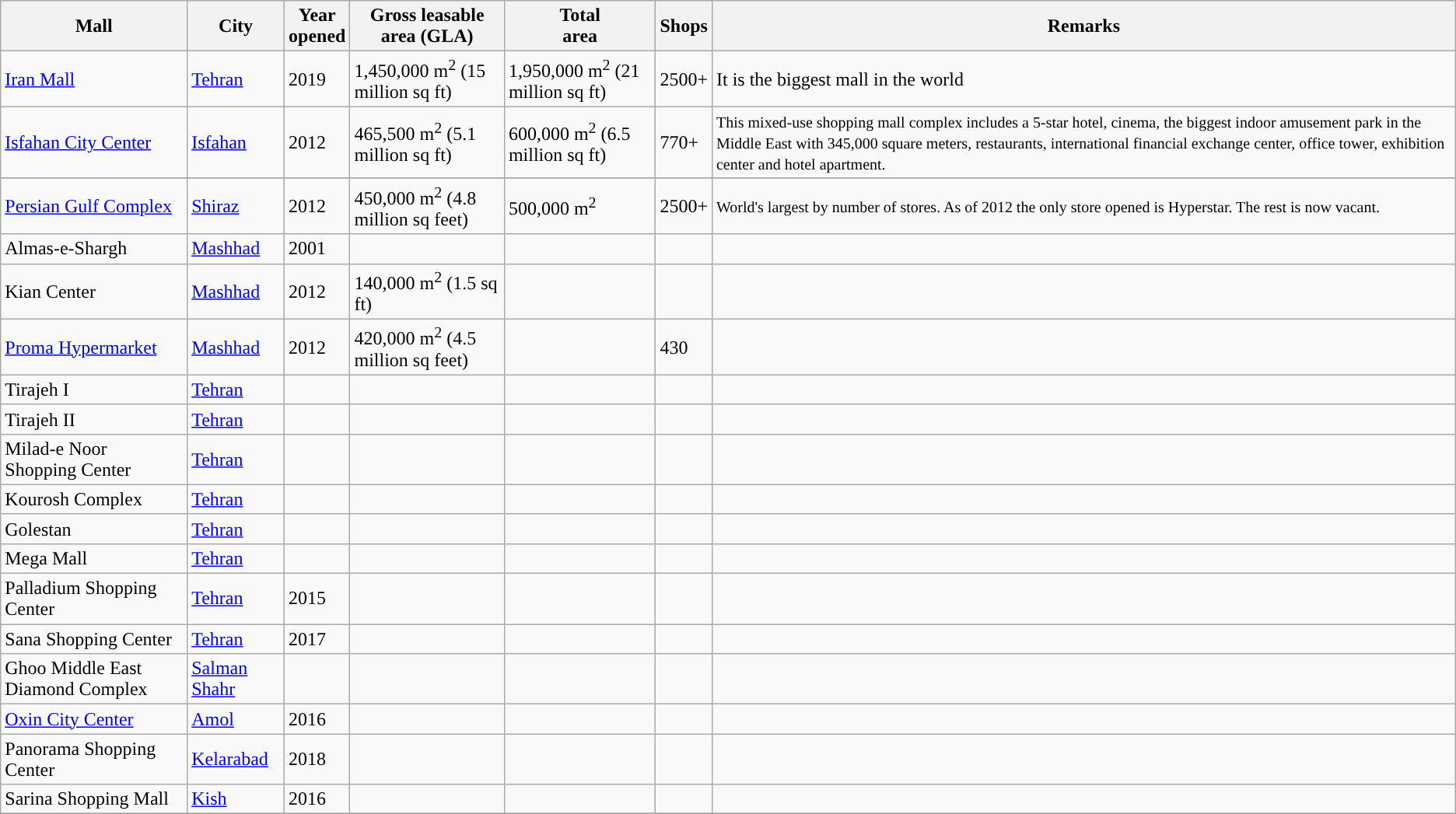<table class="wikitable sortable">
<tr>
<th>Mall</th>
<th>City</th>
<th>Year<br>opened</th>
<th>Gross leasable<br>area (GLA)</th>
<th>Total<br>area</th>
<th>Shops</th>
<th class="unsortable">Remarks</th>
</tr>
<tr>
<td><a href='#'>Iran Mall</a></td>
<td><a href='#'>Tehran</a></td>
<td>2019</td>
<td>1,450,000 m<sup>2</sup> (15 million sq ft)</td>
<td>1,950,000 m<sup>2</sup> (21 million sq ft)</td>
<td>2500+</td>
<td>It is the biggest mall in the world</td>
</tr>
<tr>
<td><a href='#'>Isfahan City Center</a></td>
<td><a href='#'>Isfahan</a></td>
<td>2012</td>
<td>465,500 m<sup>2</sup> (5.1 million sq ft)</td>
<td>600,000 m<sup>2</sup> (6.5 million sq ft)</td>
<td>770+</td>
<td><small>This mixed-use shopping mall complex includes a 5-star hotel, cinema, the biggest indoor amusement park in the Middle East with 345,000 square meters, restaurants, international financial exchange center, office tower, exhibition center and hotel apartment.</small></td>
</tr>
<tr>
</tr>
<tr>
<td><a href='#'>Persian Gulf Complex</a></td>
<td><a href='#'>Shiraz</a></td>
<td>2012</td>
<td>450,000 m<sup>2</sup> (4.8 million sq feet)</td>
<td>500,000 m<sup>2</sup></td>
<td>2500+</td>
<td><small>World's largest by number of stores. As of 2012 the only store opened is Hyperstar. The rest is now vacant.</small></td>
</tr>
<tr>
<td>Almas-e-Shargh</td>
<td><a href='#'>Mashhad</a></td>
<td>2001</td>
<td></td>
<td></td>
<td></td>
<td></td>
</tr>
<tr>
<td>Kian Center</td>
<td><a href='#'>Mashhad</a></td>
<td>2012</td>
<td>140,000 m<sup>2</sup> (1.5 sq ft)</td>
<td></td>
<td></td>
<td></td>
</tr>
<tr>
<td><a href='#'>Proma Hypermarket</a></td>
<td><a href='#'>Mashhad</a></td>
<td>2012</td>
<td>420,000 m<sup>2</sup> (4.5 million sq feet)</td>
<td></td>
<td>430</td>
<td></td>
</tr>
<tr>
<td>Tirajeh I</td>
<td><a href='#'>Tehran</a></td>
<td></td>
<td></td>
<td></td>
<td></td>
<td></td>
</tr>
<tr>
<td>Tirajeh II</td>
<td><a href='#'>Tehran</a></td>
<td></td>
<td></td>
<td></td>
<td></td>
<td></td>
</tr>
<tr>
<td>Milad-e Noor Shopping Center</td>
<td><a href='#'>Tehran</a></td>
<td></td>
<td></td>
<td></td>
<td></td>
<td></td>
</tr>
<tr>
<td>Kourosh Complex</td>
<td><a href='#'>Tehran</a></td>
<td></td>
<td></td>
<td></td>
<td></td>
<td></td>
</tr>
<tr>
<td>Golestan</td>
<td><a href='#'>Tehran</a></td>
<td></td>
<td></td>
<td></td>
<td></td>
<td></td>
</tr>
<tr>
<td>Mega Mall</td>
<td><a href='#'>Tehran</a></td>
<td></td>
<td></td>
<td></td>
<td></td>
<td></td>
</tr>
<tr>
<td>Palladium Shopping Center</td>
<td><a href='#'>Tehran</a></td>
<td>2015</td>
<td></td>
<td></td>
<td></td>
<td></td>
</tr>
<tr>
<td>Sana Shopping Center</td>
<td><a href='#'>Tehran</a></td>
<td>2017</td>
<td></td>
<td></td>
<td></td>
<td></td>
</tr>
<tr>
<td>Ghoo Middle East Diamond Complex</td>
<td><a href='#'>Salman Shahr</a></td>
<td></td>
<td></td>
<td></td>
<td></td>
<td></td>
</tr>
<tr>
<td><a href='#'>Oxin City Center</a></td>
<td><a href='#'>Amol</a></td>
<td>2016</td>
<td></td>
<td></td>
<td></td>
<td></td>
</tr>
<tr>
<td>Panorama Shopping Center</td>
<td><a href='#'>Kelarabad</a></td>
<td>2018</td>
<td></td>
<td></td>
<td></td>
<td></td>
</tr>
<tr>
<td>Sarina Shopping Mall</td>
<td><a href='#'>Kish</a></td>
<td>2016</td>
<td></td>
<td></td>
<td></td>
<td></td>
</tr>
<tr>
</tr>
</table>
